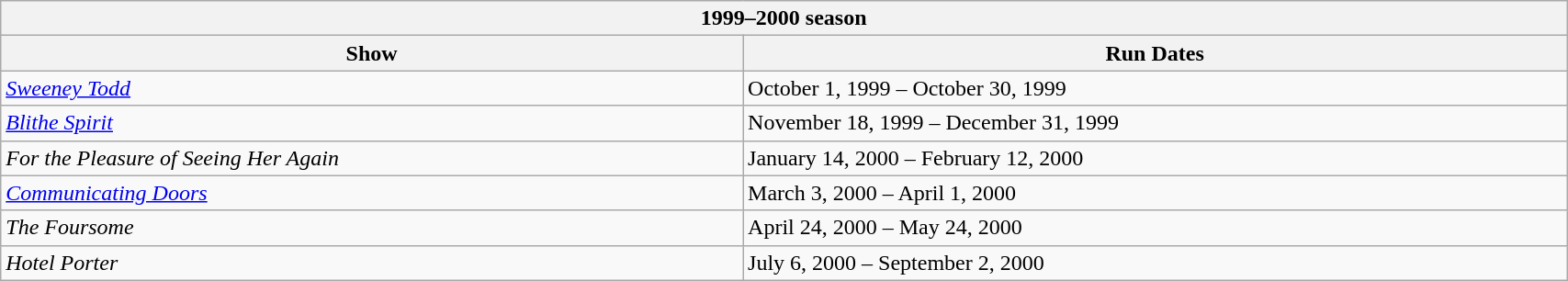<table class="wikitable collapsible collapsed" width=90%>
<tr>
<th colspan=2>1999–2000 season</th>
</tr>
<tr>
<th>Show</th>
<th>Run Dates</th>
</tr>
<tr>
<td><em><a href='#'>Sweeney Todd</a></em></td>
<td>October 1, 1999 – October 30, 1999</td>
</tr>
<tr>
<td><em><a href='#'>Blithe Spirit</a></em></td>
<td>November 18, 1999 – December 31, 1999</td>
</tr>
<tr>
<td><em>For the Pleasure of Seeing Her Again</em></td>
<td>January 14, 2000 – February 12, 2000</td>
</tr>
<tr>
<td><em><a href='#'>Communicating Doors</a></em></td>
<td>March 3, 2000 – April 1, 2000</td>
</tr>
<tr>
<td><em>The Foursome</em></td>
<td>April 24, 2000 – May 24, 2000</td>
</tr>
<tr>
<td><em>Hotel Porter</em></td>
<td>July 6, 2000 – September 2, 2000</td>
</tr>
</table>
